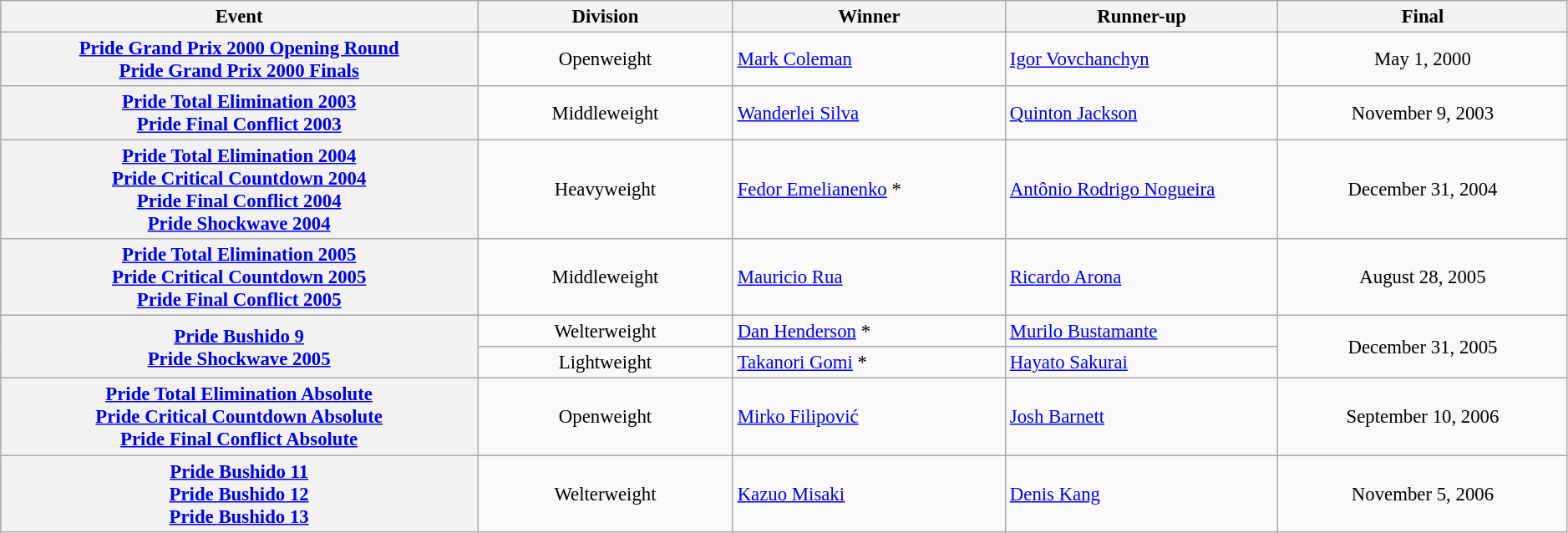<table style='font-size: 95%; text-align: center;' class='wikitable sortable' width='99%'>
<tr>
<th width="28%">Event</th>
<th width="15%">Division</th>
<th width="16%">Winner</th>
<th width="16%">Runner-up</th>
<th width="17%">Final</th>
</tr>
<tr>
<th><a href='#'>Pride Grand Prix 2000 Opening Round</a> <br> <a href='#'>Pride Grand Prix 2000 Finals</a></th>
<td align=center>Openweight</td>
<td align=left> <a href='#'>Mark Coleman</a></td>
<td align=left> <a href='#'>Igor Vovchanchyn</a></td>
<td align=center>May 1, 2000</td>
</tr>
<tr>
<th><a href='#'>Pride Total Elimination 2003</a> <br> <a href='#'>Pride Final Conflict 2003</a></th>
<td align=center>Middleweight</td>
<td align=left> <a href='#'>Wanderlei Silva</a></td>
<td align=left> <a href='#'>Quinton Jackson</a></td>
<td align=center>November 9, 2003</td>
</tr>
<tr>
<th><a href='#'>Pride Total Elimination 2004</a> <br> <a href='#'>Pride Critical Countdown 2004</a> <br> <a href='#'>Pride Final Conflict 2004</a> <br> <a href='#'>Pride Shockwave 2004</a></th>
<td align=center>Heavyweight</td>
<td align=left> <a href='#'>Fedor Emelianenko</a> *</td>
<td align=left> <a href='#'>Antônio Rodrigo Nogueira</a></td>
<td align=center>December 31, 2004</td>
</tr>
<tr>
<th><a href='#'>Pride Total Elimination 2005</a> <br> <a href='#'>Pride Critical Countdown 2005</a> <br> <a href='#'>Pride Final Conflict 2005</a></th>
<td align=center>Middleweight</td>
<td align=left> <a href='#'>Mauricio Rua</a></td>
<td align=left> <a href='#'>Ricardo Arona</a></td>
<td align=center>August 28, 2005</td>
</tr>
<tr>
<th rowspan="2"><a href='#'>Pride Bushido 9</a> <br> <a href='#'>Pride Shockwave 2005</a></th>
<td align=center>Welterweight</td>
<td align=left> <a href='#'>Dan Henderson</a> *</td>
<td align=left> <a href='#'>Murilo Bustamante</a></td>
<td align=center rowspan="2">December 31, 2005</td>
</tr>
<tr>
<td align=center>Lightweight</td>
<td align=left> <a href='#'>Takanori Gomi</a> *</td>
<td align=left> <a href='#'>Hayato Sakurai</a></td>
</tr>
<tr>
<th><a href='#'>Pride Total Elimination Absolute</a> <br> <a href='#'>Pride Critical Countdown Absolute</a> <br> <a href='#'>Pride Final Conflict Absolute</a></th>
<td align=center>Openweight</td>
<td align=left> <a href='#'>Mirko Filipović</a></td>
<td align=left> <a href='#'>Josh Barnett</a></td>
<td align=center>September 10, 2006</td>
</tr>
<tr>
<th><a href='#'>Pride Bushido 11</a> <br> <a href='#'>Pride Bushido 12</a> <br> <a href='#'>Pride Bushido 13</a></th>
<td align=center>Welterweight</td>
<td align=left> <a href='#'>Kazuo Misaki</a></td>
<td align=left> <a href='#'>Denis Kang</a></td>
<td align=center>November 5, 2006</td>
</tr>
</table>
